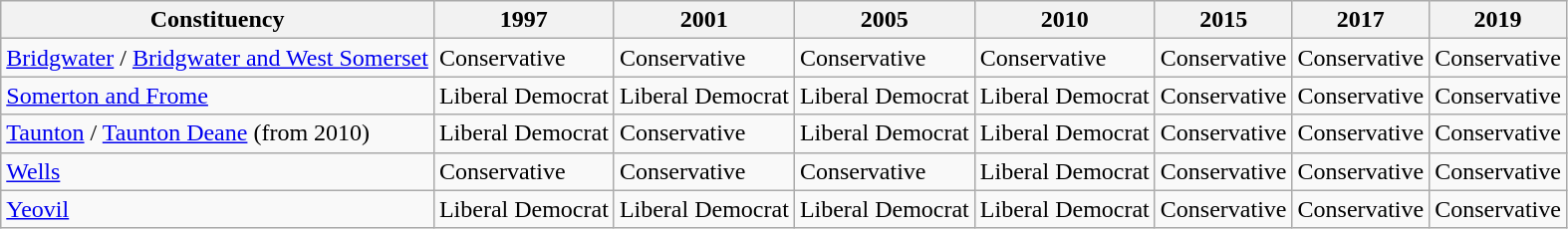<table class="wikitable">
<tr>
<th>Constituency</th>
<th>1997</th>
<th>2001</th>
<th>2005</th>
<th>2010</th>
<th>2015</th>
<th>2017</th>
<th>2019</th>
</tr>
<tr>
<td><a href='#'>Bridgwater</a> / <a href='#'>Bridgwater and West Somerset</a></td>
<td bgcolor=>Conservative</td>
<td bgcolor=>Conservative</td>
<td bgcolor=>Conservative</td>
<td bgcolor=>Conservative</td>
<td bgcolor=>Conservative</td>
<td bgcolor=>Conservative</td>
<td bgcolor=>Conservative</td>
</tr>
<tr>
<td><a href='#'>Somerton and Frome</a></td>
<td bgcolor=>Liberal Democrat</td>
<td bgcolor=>Liberal Democrat</td>
<td bgcolor=>Liberal Democrat</td>
<td bgcolor=>Liberal Democrat</td>
<td bgcolor=>Conservative</td>
<td bgcolor=>Conservative</td>
<td bgcolor=>Conservative</td>
</tr>
<tr>
<td><a href='#'>Taunton</a> / <a href='#'>Taunton Deane</a> (from 2010)</td>
<td bgcolor=>Liberal Democrat</td>
<td bgcolor=>Conservative</td>
<td bgcolor=>Liberal Democrat</td>
<td bgcolor=>Liberal Democrat</td>
<td bgcolor=>Conservative</td>
<td bgcolor=>Conservative</td>
<td bgcolor=>Conservative</td>
</tr>
<tr>
<td><a href='#'>Wells</a></td>
<td bgcolor=>Conservative</td>
<td bgcolor=>Conservative</td>
<td bgcolor=>Conservative</td>
<td bgcolor=>Liberal Democrat</td>
<td bgcolor=>Conservative</td>
<td bgcolor=>Conservative</td>
<td bgcolor=>Conservative</td>
</tr>
<tr>
<td><a href='#'>Yeovil</a></td>
<td bgcolor=>Liberal Democrat</td>
<td bgcolor=>Liberal Democrat</td>
<td bgcolor=>Liberal Democrat</td>
<td bgcolor=>Liberal Democrat</td>
<td bgcolor=>Conservative</td>
<td bgcolor=>Conservative</td>
<td bgcolor=>Conservative</td>
</tr>
</table>
